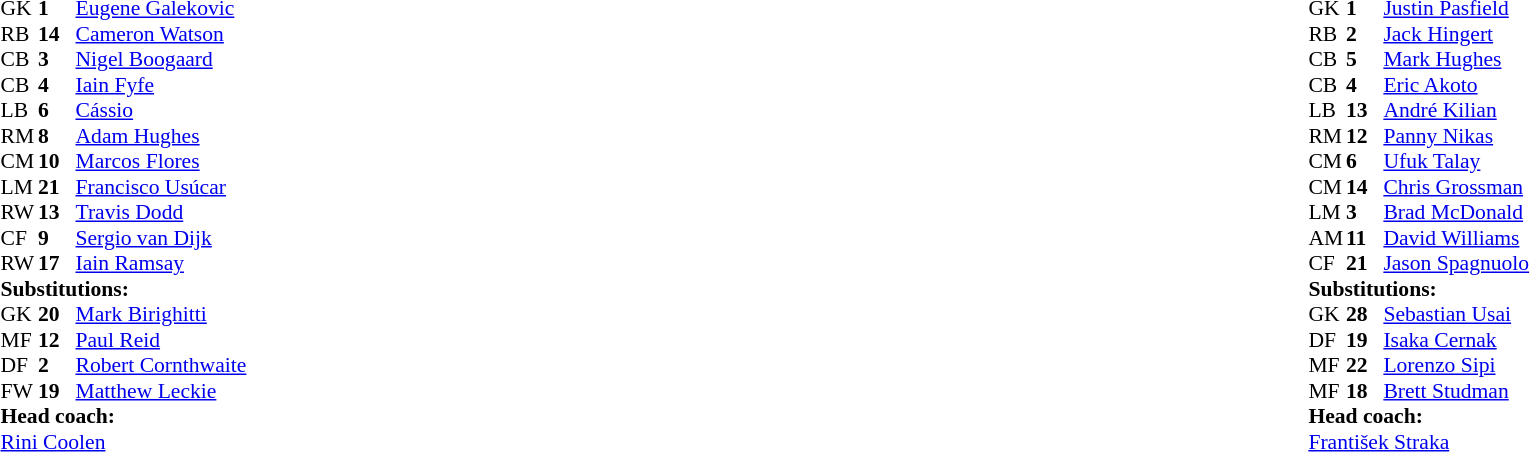<table width=100%>
<tr>
<td valign="top" width="50%"><br><table style="font-size: 90%" cellspacing="0" cellpadding="0">
<tr>
<th width=25></th>
<th width=25></th>
</tr>
<tr>
<td>GK</td>
<td><strong>1</strong></td>
<td> <a href='#'>Eugene Galekovic</a></td>
</tr>
<tr>
<td>RB</td>
<td><strong>14</strong></td>
<td> <a href='#'>Cameron Watson</a></td>
</tr>
<tr>
<td>CB</td>
<td><strong>3</strong></td>
<td> <a href='#'>Nigel Boogaard</a></td>
<td></td>
<td></td>
</tr>
<tr>
<td>CB</td>
<td><strong>4</strong></td>
<td> <a href='#'>Iain Fyfe</a></td>
</tr>
<tr>
<td>LB</td>
<td><strong>6</strong></td>
<td> <a href='#'>Cássio</a></td>
</tr>
<tr>
<td>RM</td>
<td><strong>8</strong></td>
<td> <a href='#'>Adam Hughes</a></td>
</tr>
<tr>
<td>CM</td>
<td><strong>10</strong></td>
<td> <a href='#'>Marcos Flores</a></td>
</tr>
<tr>
<td>LM</td>
<td><strong>21</strong></td>
<td> <a href='#'>Francisco Usúcar</a></td>
<td></td>
<td></td>
</tr>
<tr>
<td>RW</td>
<td><strong>13</strong></td>
<td> <a href='#'>Travis Dodd</a></td>
</tr>
<tr>
<td>CF</td>
<td><strong>9</strong></td>
<td> <a href='#'>Sergio van Dijk</a></td>
</tr>
<tr>
<td>RW</td>
<td><strong>17</strong></td>
<td> <a href='#'>Iain Ramsay</a></td>
<td></td>
<td></td>
</tr>
<tr>
<td colspan=3><strong>Substitutions:</strong></td>
</tr>
<tr>
<td>GK</td>
<td><strong>20</strong></td>
<td> <a href='#'>Mark Birighitti</a></td>
</tr>
<tr>
<td>MF</td>
<td><strong>12</strong></td>
<td> <a href='#'>Paul Reid</a></td>
<td></td>
<td></td>
</tr>
<tr>
<td>DF</td>
<td><strong>2</strong></td>
<td> <a href='#'>Robert Cornthwaite</a></td>
<td></td>
<td></td>
</tr>
<tr>
<td>FW</td>
<td><strong>19</strong></td>
<td> <a href='#'>Matthew Leckie</a></td>
<td></td>
<td></td>
</tr>
<tr>
<td colspan=3><strong>Head coach:</strong></td>
</tr>
<tr>
<td colspan=4> <a href='#'>Rini Coolen</a></td>
</tr>
</table>
</td>
<td valign="top"></td>
<td valign="top" width="50%"><br><table style="font-size: 90%" cellspacing="0" cellpadding="0" align=center>
<tr>
<th width=25></th>
<th width=25></th>
</tr>
<tr>
<td>GK</td>
<td><strong>1</strong></td>
<td> <a href='#'>Justin Pasfield</a></td>
</tr>
<tr>
<td>RB</td>
<td><strong>2</strong></td>
<td> <a href='#'>Jack Hingert</a></td>
</tr>
<tr>
<td>CB</td>
<td><strong>5</strong></td>
<td> <a href='#'>Mark Hughes</a></td>
</tr>
<tr>
<td>CB</td>
<td><strong>4</strong></td>
<td> <a href='#'>Eric Akoto</a></td>
</tr>
<tr>
<td>LB</td>
<td><strong>13</strong></td>
<td> <a href='#'>André Kilian</a></td>
<td></td>
<td></td>
</tr>
<tr>
<td>RM</td>
<td><strong>12</strong></td>
<td> <a href='#'>Panny Nikas</a></td>
</tr>
<tr>
<td>CM</td>
<td><strong>6</strong></td>
<td> <a href='#'>Ufuk Talay</a></td>
<td></td>
<td></td>
</tr>
<tr>
<td>CM</td>
<td><strong>14</strong></td>
<td> <a href='#'>Chris Grossman</a></td>
<td></td>
<td></td>
</tr>
<tr>
<td>LM</td>
<td><strong>3</strong></td>
<td> <a href='#'>Brad McDonald</a></td>
</tr>
<tr>
<td>AM</td>
<td><strong>11</strong></td>
<td> <a href='#'>David Williams</a></td>
</tr>
<tr>
<td>CF</td>
<td><strong>21</strong></td>
<td> <a href='#'>Jason Spagnuolo</a></td>
</tr>
<tr>
<td colspan=3><strong>Substitutions:</strong></td>
</tr>
<tr>
<td>GK</td>
<td><strong>28</strong></td>
<td> <a href='#'>Sebastian Usai</a></td>
</tr>
<tr>
<td>DF</td>
<td><strong>19</strong></td>
<td> <a href='#'>Isaka Cernak</a></td>
<td></td>
<td></td>
</tr>
<tr>
<td>MF</td>
<td><strong>22</strong></td>
<td> <a href='#'>Lorenzo Sipi</a></td>
<td></td>
<td></td>
</tr>
<tr>
<td>MF</td>
<td><strong>18</strong></td>
<td> <a href='#'>Brett Studman</a></td>
<td></td>
<td></td>
</tr>
<tr>
<td colspan=3><strong>Head coach:</strong></td>
</tr>
<tr>
<td colspan=4> <a href='#'>František Straka</a></td>
</tr>
</table>
</td>
</tr>
</table>
